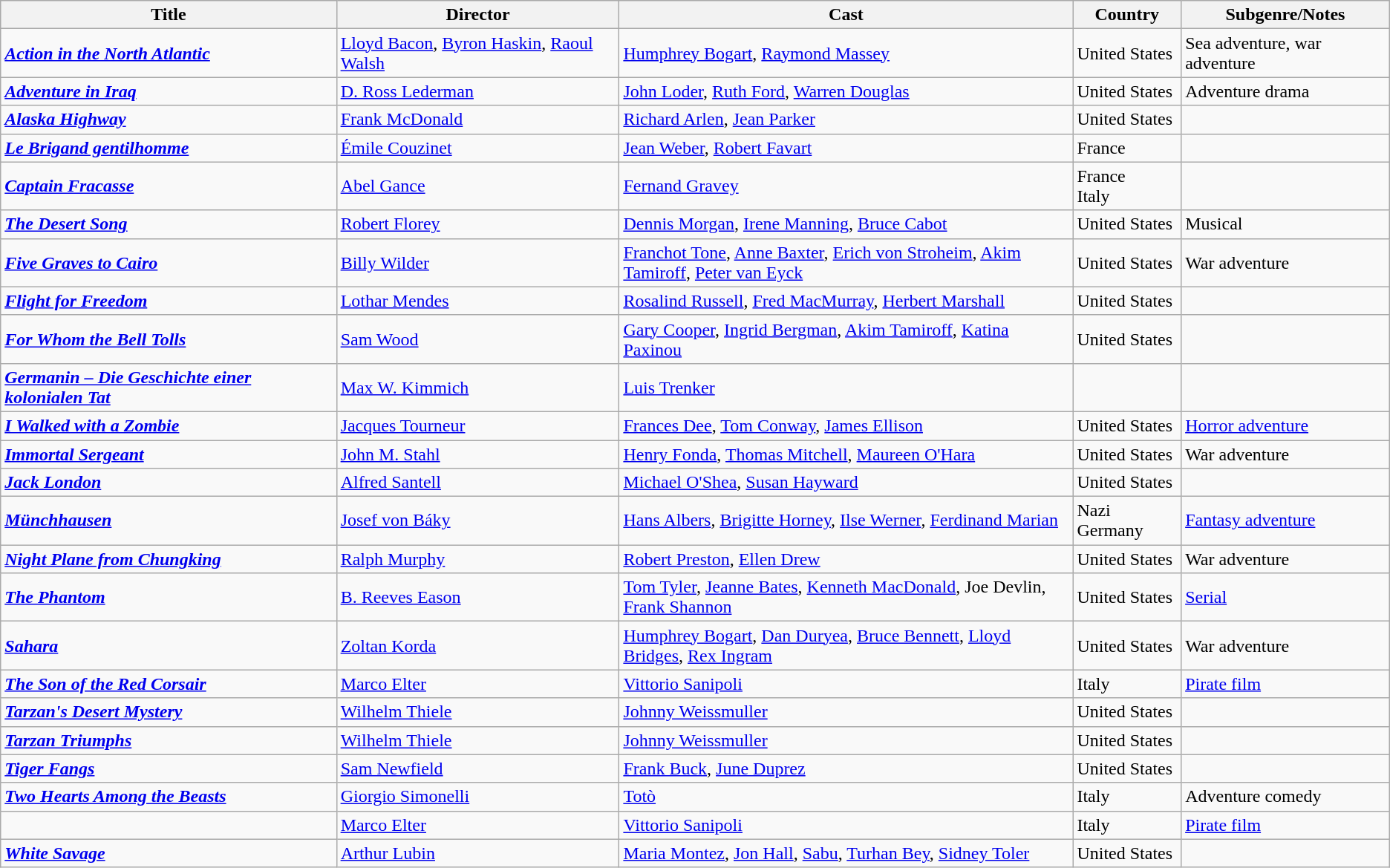<table class="wikitable">
<tr>
<th>Title</th>
<th>Director</th>
<th style="width: 400px;">Cast</th>
<th>Country</th>
<th>Subgenre/Notes</th>
</tr>
<tr>
<td><strong><em><a href='#'>Action in the North Atlantic</a></em></strong></td>
<td><a href='#'>Lloyd Bacon</a>, <a href='#'>Byron Haskin</a>, <a href='#'>Raoul Walsh</a></td>
<td><a href='#'>Humphrey Bogart</a>, <a href='#'>Raymond Massey</a></td>
<td>United States</td>
<td>Sea adventure, war adventure</td>
</tr>
<tr>
<td><strong><em><a href='#'>Adventure in Iraq</a></em></strong></td>
<td><a href='#'>D. Ross Lederman</a></td>
<td><a href='#'>John Loder</a>, <a href='#'>Ruth Ford</a>, <a href='#'>Warren Douglas</a></td>
<td>United States</td>
<td>Adventure drama</td>
</tr>
<tr>
<td><strong><em><a href='#'>Alaska Highway</a></em></strong></td>
<td><a href='#'>Frank McDonald</a></td>
<td><a href='#'>Richard Arlen</a>, <a href='#'>Jean Parker</a></td>
<td>United States</td>
<td></td>
</tr>
<tr>
<td><strong><em><a href='#'>Le Brigand gentilhomme</a></em></strong></td>
<td><a href='#'>Émile Couzinet</a></td>
<td><a href='#'>Jean Weber</a>, <a href='#'>Robert Favart</a></td>
<td>France</td>
<td></td>
</tr>
<tr>
<td><strong><em><a href='#'>Captain Fracasse</a></em></strong></td>
<td><a href='#'>Abel Gance</a></td>
<td><a href='#'>Fernand Gravey</a></td>
<td>France<br>Italy</td>
<td></td>
</tr>
<tr>
<td><strong><em><a href='#'>The Desert Song</a></em></strong></td>
<td><a href='#'>Robert Florey</a></td>
<td><a href='#'>Dennis Morgan</a>, <a href='#'>Irene Manning</a>, <a href='#'>Bruce Cabot</a></td>
<td>United States</td>
<td>Musical</td>
</tr>
<tr>
<td><strong><em><a href='#'>Five Graves to Cairo</a></em></strong></td>
<td><a href='#'>Billy Wilder</a></td>
<td><a href='#'>Franchot Tone</a>, <a href='#'>Anne Baxter</a>, <a href='#'>Erich von Stroheim</a>, <a href='#'>Akim Tamiroff</a>, <a href='#'>Peter van Eyck</a></td>
<td>United States</td>
<td>War adventure</td>
</tr>
<tr>
<td><strong><em><a href='#'>Flight for Freedom</a></em></strong></td>
<td><a href='#'>Lothar Mendes</a></td>
<td><a href='#'>Rosalind Russell</a>, <a href='#'>Fred MacMurray</a>, <a href='#'>Herbert Marshall</a></td>
<td>United States</td>
<td></td>
</tr>
<tr>
<td><strong><em><a href='#'>For Whom the Bell Tolls</a></em></strong></td>
<td><a href='#'>Sam Wood</a></td>
<td><a href='#'>Gary Cooper</a>, <a href='#'>Ingrid Bergman</a>, <a href='#'>Akim Tamiroff</a>, <a href='#'>Katina Paxinou</a></td>
<td>United States</td>
<td></td>
</tr>
<tr>
<td><strong><em><a href='#'>Germanin – Die Geschichte einer kolonialen Tat</a></em></strong></td>
<td><a href='#'>Max W. Kimmich</a></td>
<td><a href='#'>Luis Trenker</a></td>
<td></td>
<td></td>
</tr>
<tr>
<td><strong><em><a href='#'>I Walked with a Zombie</a></em></strong></td>
<td><a href='#'>Jacques Tourneur</a></td>
<td><a href='#'>Frances Dee</a>, <a href='#'>Tom Conway</a>, <a href='#'>James Ellison</a></td>
<td>United States</td>
<td><a href='#'>Horror adventure</a></td>
</tr>
<tr>
<td><strong><em><a href='#'>Immortal Sergeant</a></em></strong></td>
<td><a href='#'>John M. Stahl</a></td>
<td><a href='#'>Henry Fonda</a>, <a href='#'>Thomas Mitchell</a>, <a href='#'>Maureen O'Hara</a></td>
<td>United States</td>
<td>War adventure</td>
</tr>
<tr>
<td><strong><em><a href='#'>Jack London</a></em></strong></td>
<td><a href='#'>Alfred Santell</a></td>
<td><a href='#'>Michael O'Shea</a>, <a href='#'>Susan Hayward</a></td>
<td>United States</td>
<td></td>
</tr>
<tr>
<td><strong><em><a href='#'>Münchhausen</a></em></strong></td>
<td><a href='#'>Josef von Báky</a></td>
<td><a href='#'>Hans Albers</a>, <a href='#'>Brigitte Horney</a>, <a href='#'>Ilse Werner</a>, <a href='#'>Ferdinand Marian</a></td>
<td>Nazi Germany</td>
<td><a href='#'>Fantasy adventure</a></td>
</tr>
<tr>
<td><strong><em><a href='#'>Night Plane from Chungking</a></em></strong></td>
<td><a href='#'>Ralph Murphy</a></td>
<td><a href='#'>Robert Preston</a>, <a href='#'>Ellen Drew</a></td>
<td>United States</td>
<td>War adventure</td>
</tr>
<tr>
<td><strong><em><a href='#'>The Phantom</a></em></strong></td>
<td><a href='#'>B. Reeves Eason</a></td>
<td><a href='#'>Tom Tyler</a>, <a href='#'>Jeanne Bates</a>, <a href='#'>Kenneth MacDonald</a>, Joe Devlin, <a href='#'>Frank Shannon</a></td>
<td>United States</td>
<td><a href='#'>Serial</a></td>
</tr>
<tr>
<td><strong><em><a href='#'>Sahara</a></em></strong></td>
<td><a href='#'>Zoltan Korda</a></td>
<td><a href='#'>Humphrey Bogart</a>, <a href='#'>Dan Duryea</a>, <a href='#'>Bruce Bennett</a>, <a href='#'>Lloyd Bridges</a>, <a href='#'>Rex Ingram</a></td>
<td>United States</td>
<td>War adventure</td>
</tr>
<tr>
<td><strong><em><a href='#'>The Son of the Red Corsair</a></em></strong></td>
<td><a href='#'>Marco Elter</a></td>
<td><a href='#'>Vittorio Sanipoli</a></td>
<td>Italy</td>
<td><a href='#'>Pirate film</a></td>
</tr>
<tr>
<td><strong><em><a href='#'>Tarzan's Desert Mystery</a></em></strong></td>
<td><a href='#'>Wilhelm Thiele</a></td>
<td><a href='#'>Johnny Weissmuller</a></td>
<td>United States</td>
<td></td>
</tr>
<tr>
<td><strong><em><a href='#'>Tarzan Triumphs</a></em></strong></td>
<td><a href='#'>Wilhelm Thiele</a></td>
<td><a href='#'>Johnny Weissmuller</a></td>
<td>United States</td>
<td></td>
</tr>
<tr>
<td><strong><em><a href='#'>Tiger Fangs</a></em></strong></td>
<td><a href='#'>Sam Newfield</a></td>
<td><a href='#'>Frank Buck</a>, <a href='#'>June Duprez</a></td>
<td>United States</td>
<td></td>
</tr>
<tr>
<td><strong><em><a href='#'>Two Hearts Among the Beasts</a></em></strong></td>
<td><a href='#'>Giorgio Simonelli</a></td>
<td><a href='#'>Totò</a></td>
<td>Italy</td>
<td>Adventure comedy</td>
</tr>
<tr>
<td><strong><em></em></strong></td>
<td><a href='#'>Marco Elter</a></td>
<td><a href='#'>Vittorio Sanipoli</a></td>
<td>Italy</td>
<td><a href='#'>Pirate film</a></td>
</tr>
<tr>
<td><strong><em><a href='#'>White Savage</a></em></strong></td>
<td><a href='#'>Arthur Lubin</a></td>
<td><a href='#'>Maria Montez</a>, <a href='#'>Jon Hall</a>, <a href='#'>Sabu</a>, <a href='#'>Turhan Bey</a>, <a href='#'>Sidney Toler</a></td>
<td>United States</td>
<td></td>
</tr>
</table>
